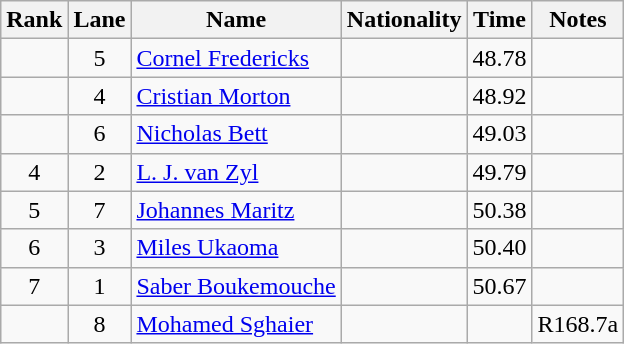<table class="wikitable sortable" style="text-align:center">
<tr>
<th>Rank</th>
<th>Lane</th>
<th>Name</th>
<th>Nationality</th>
<th>Time</th>
<th>Notes</th>
</tr>
<tr>
<td></td>
<td>5</td>
<td align=left><a href='#'>Cornel Fredericks</a></td>
<td align=left></td>
<td>48.78</td>
<td></td>
</tr>
<tr>
<td></td>
<td>4</td>
<td align=left><a href='#'>Cristian Morton</a></td>
<td align=left></td>
<td>48.92</td>
<td></td>
</tr>
<tr>
<td></td>
<td>6</td>
<td align=left><a href='#'>Nicholas Bett</a></td>
<td align=left></td>
<td>49.03</td>
<td></td>
</tr>
<tr>
<td>4</td>
<td>2</td>
<td align=left><a href='#'>L. J. van Zyl</a></td>
<td align=left></td>
<td>49.79</td>
<td></td>
</tr>
<tr>
<td>5</td>
<td>7</td>
<td align=left><a href='#'>Johannes Maritz</a></td>
<td align=left></td>
<td>50.38</td>
<td></td>
</tr>
<tr>
<td>6</td>
<td>3</td>
<td align=left><a href='#'>Miles Ukaoma</a></td>
<td align=left></td>
<td>50.40</td>
<td></td>
</tr>
<tr>
<td>7</td>
<td>1</td>
<td align=left><a href='#'>Saber Boukemouche</a></td>
<td align=left></td>
<td>50.67</td>
<td></td>
</tr>
<tr>
<td></td>
<td>8</td>
<td align=left><a href='#'>Mohamed Sghaier</a></td>
<td align=left></td>
<td></td>
<td>R168.7a</td>
</tr>
</table>
